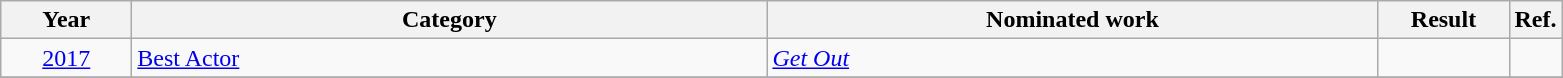<table class=wikitable>
<tr>
<th scope="col" style="width:5em;">Year</th>
<th scope="col" style="width:26em;">Category</th>
<th scope="col" style="width:25em;">Nominated work</th>
<th scope="col" style="width:5em;">Result</th>
<th>Ref.</th>
</tr>
<tr>
<td style="text-align:center;"><a href='#'>2017</a></td>
<td><a href='#'>Best Actor</a></td>
<td><em><a href='#'>Get Out</a></em></td>
<td></td>
<td></td>
</tr>
<tr>
</tr>
</table>
